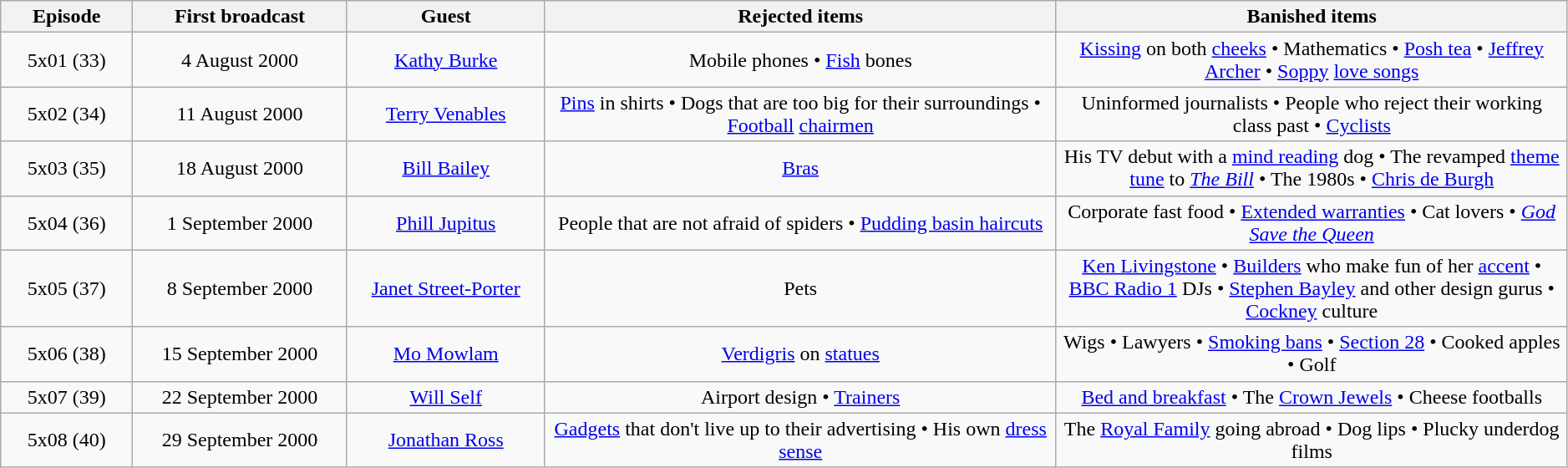<table class="wikitable"  style="width:99%; left:0 auto; text-align:center;">
<tr>
<th style="width:8%;">Episode</th>
<th style="width:13%;">First broadcast</th>
<th style="width:12%;">Guest</th>
<th style="width:31%;">Rejected items</th>
<th style="width:31%;">Banished items</th>
</tr>
<tr>
<td>5x01 (33)</td>
<td>4 August 2000</td>
<td><a href='#'>Kathy Burke</a></td>
<td>Mobile phones • <a href='#'>Fish</a> bones</td>
<td><a href='#'>Kissing</a> on both <a href='#'>cheeks</a> • Mathematics • <a href='#'>Posh tea</a> • <a href='#'>Jeffrey Archer</a> • <a href='#'>Soppy</a> <a href='#'>love songs</a></td>
</tr>
<tr>
<td>5x02 (34)</td>
<td>11 August 2000</td>
<td><a href='#'>Terry Venables</a></td>
<td><a href='#'>Pins</a> in shirts • Dogs that are too big for their surroundings • <a href='#'>Football</a> <a href='#'>chairmen</a></td>
<td>Uninformed journalists • People who reject their working class past • <a href='#'>Cyclists</a></td>
</tr>
<tr>
<td>5x03 (35)</td>
<td>18 August 2000</td>
<td><a href='#'>Bill Bailey</a></td>
<td><a href='#'>Bras</a></td>
<td>His TV debut with a <a href='#'>mind reading</a> dog • The revamped <a href='#'>theme tune</a> to <em><a href='#'>The Bill</a></em> • The 1980s • <a href='#'>Chris de Burgh</a></td>
</tr>
<tr>
<td>5x04 (36)</td>
<td>1 September 2000</td>
<td><a href='#'>Phill Jupitus</a></td>
<td>People that are not afraid of spiders • <a href='#'>Pudding basin haircuts</a></td>
<td>Corporate fast food • <a href='#'>Extended warranties</a> • Cat lovers • <em><a href='#'>God Save the Queen</a></em></td>
</tr>
<tr>
<td>5x05 (37)</td>
<td>8 September 2000</td>
<td><a href='#'>Janet Street-Porter</a></td>
<td>Pets</td>
<td><a href='#'>Ken Livingstone</a> • <a href='#'>Builders</a> who make fun of her <a href='#'>accent</a> • <a href='#'>BBC Radio 1</a> DJs • <a href='#'>Stephen Bayley</a> and other design gurus • <a href='#'>Cockney</a> culture</td>
</tr>
<tr>
<td>5x06 (38)</td>
<td>15 September 2000</td>
<td><a href='#'>Mo Mowlam</a></td>
<td><a href='#'>Verdigris</a> on <a href='#'>statues</a></td>
<td>Wigs • Lawyers • <a href='#'>Smoking bans</a> • <a href='#'>Section 28</a> • Cooked apples • Golf</td>
</tr>
<tr>
<td>5x07 (39)</td>
<td>22 September 2000</td>
<td><a href='#'>Will Self</a></td>
<td>Airport design • <a href='#'>Trainers</a></td>
<td><a href='#'>Bed and breakfast</a> • The <a href='#'>Crown Jewels</a> • Cheese footballs</td>
</tr>
<tr>
<td>5x08 (40)</td>
<td>29 September 2000</td>
<td><a href='#'>Jonathan Ross</a></td>
<td><a href='#'>Gadgets</a> that don't live up to their advertising • His own <a href='#'>dress sense</a></td>
<td>The <a href='#'>Royal Family</a> going abroad • Dog lips • Plucky underdog films</td>
</tr>
</table>
